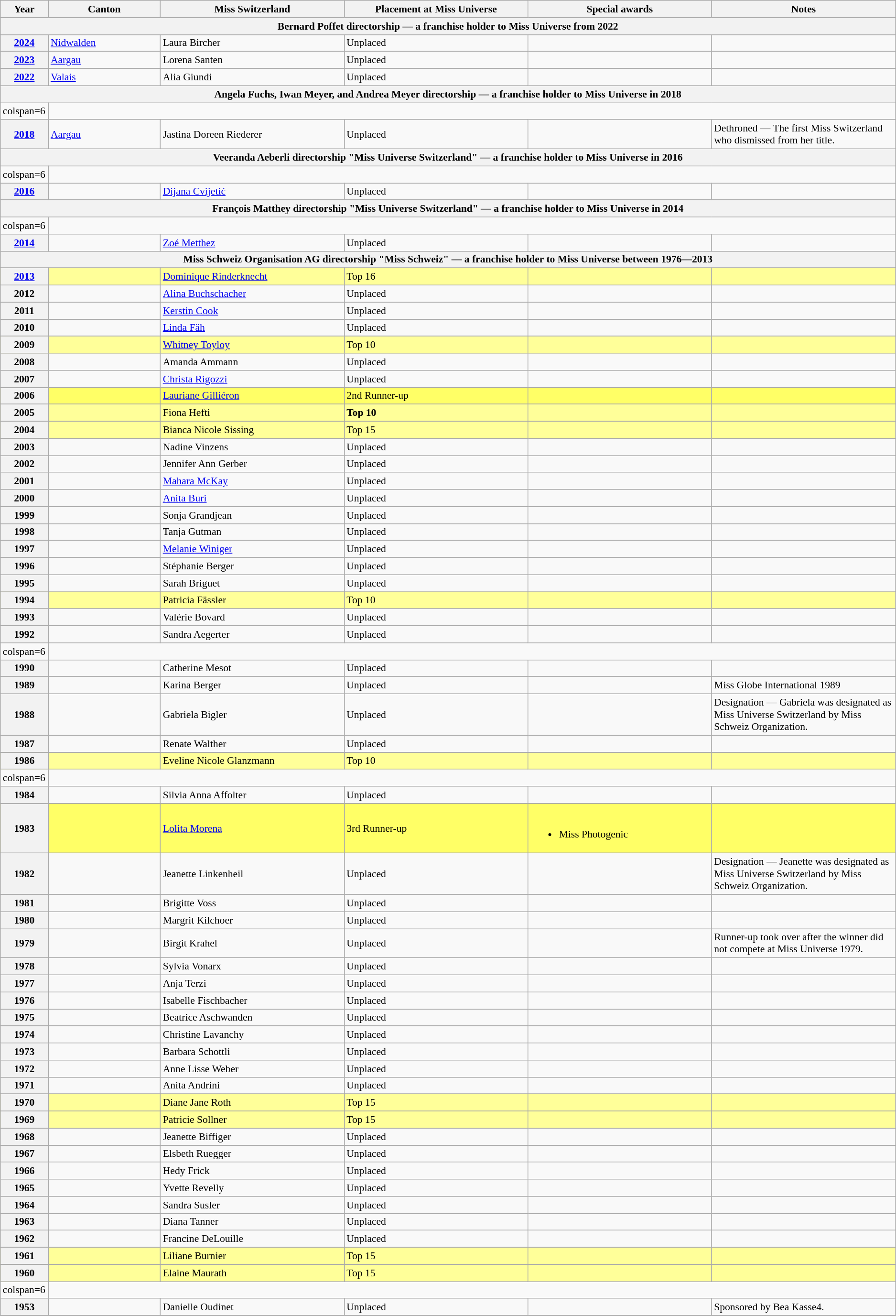<table class="wikitable " style="font-size: 90%;">
<tr>
<th width="60">Year</th>
<th width="150">Canton</th>
<th width="250">Miss Switzerland</th>
<th width="250">Placement at Miss Universe</th>
<th width="250">Special awards</th>
<th width="250">Notes</th>
</tr>
<tr>
<th colspan="6">Bernard Poffet directorship — a franchise holder to Miss Universe from 2022</th>
</tr>
<tr>
<th><a href='#'>2024</a></th>
<td><a href='#'>Nidwalden</a></td>
<td>Laura Bircher</td>
<td>Unplaced</td>
<td></td>
<td></td>
</tr>
<tr>
<th><a href='#'>2023</a></th>
<td><a href='#'>Aargau</a></td>
<td>Lorena Santen</td>
<td>Unplaced</td>
<td></td>
<td></td>
</tr>
<tr>
<th><a href='#'>2022</a></th>
<td><a href='#'>Valais</a></td>
<td>Alia Giundi</td>
<td>Unplaced</td>
<td></td>
<td></td>
</tr>
<tr>
<th colspan="6">Angela Fuchs, Iwan Meyer, and Andrea Meyer directorship — a franchise holder to Miss Universe in 2018</th>
</tr>
<tr>
<td>colspan=6 </td>
</tr>
<tr>
<th><a href='#'>2018</a></th>
<td><a href='#'>Aargau</a></td>
<td>Jastina Doreen Riederer</td>
<td>Unplaced</td>
<td></td>
<td>Dethroned — The first Miss Switzerland who dismissed from her title.</td>
</tr>
<tr>
<th colspan="6">Veeranda Aeberli directorship "Miss Universe Switzerland" — a franchise holder to Miss Universe in 2016</th>
</tr>
<tr>
<td>colspan=6 </td>
</tr>
<tr>
<th><a href='#'>2016</a></th>
<td></td>
<td><a href='#'>Dijana Cvijetić</a></td>
<td>Unplaced</td>
<td></td>
<td></td>
</tr>
<tr>
<th colspan="6">François Matthey directorship "Miss Universe Switzerland" — a franchise holder to Miss Universe in 2014</th>
</tr>
<tr>
<td>colspan=6 </td>
</tr>
<tr>
<th><a href='#'>2014</a></th>
<td></td>
<td><a href='#'>Zoé Metthez</a></td>
<td>Unplaced</td>
<td></td>
<td></td>
</tr>
<tr>
<th colspan="6">Miss Schweiz Organisation AG directorship "Miss Schweiz" — a franchise holder to Miss Universe between 1976―2013</th>
</tr>
<tr>
</tr>
<tr style="background-color:#FFFF99;">
<th><a href='#'>2013</a></th>
<td></td>
<td><a href='#'>Dominique Rinderknecht</a></td>
<td>Top 16</td>
<td></td>
<td></td>
</tr>
<tr>
<th>2012</th>
<td></td>
<td><a href='#'>Alina Buchschacher</a></td>
<td>Unplaced</td>
<td></td>
<td></td>
</tr>
<tr>
<th>2011</th>
<td></td>
<td><a href='#'>Kerstin Cook</a></td>
<td>Unplaced</td>
<td></td>
<td></td>
</tr>
<tr>
<th>2010</th>
<td></td>
<td><a href='#'>Linda Fäh</a></td>
<td>Unplaced</td>
<td></td>
<td></td>
</tr>
<tr>
</tr>
<tr style="background-color:#FFFF99;">
<th>2009</th>
<td></td>
<td><a href='#'>Whitney Toyloy</a></td>
<td>Top 10</td>
<td></td>
<td></td>
</tr>
<tr>
<th>2008</th>
<td></td>
<td>Amanda Ammann</td>
<td>Unplaced</td>
<td></td>
<td></td>
</tr>
<tr>
<th>2007</th>
<td></td>
<td><a href='#'>Christa Rigozzi</a></td>
<td>Unplaced</td>
<td></td>
<td></td>
</tr>
<tr>
</tr>
<tr style="background-color:#FFFF66;">
<th>2006</th>
<td></td>
<td><a href='#'>Lauriane Gilliéron</a></td>
<td>2nd Runner-up</td>
<td></td>
<td></td>
</tr>
<tr>
</tr>
<tr style="background-color:#FFFF99;">
<th>2005</th>
<td></td>
<td>Fiona Hefti</td>
<td><strong>Top 10</strong></td>
<td></td>
<td></td>
</tr>
<tr>
</tr>
<tr style="background-color:#FFFF99;">
<th>2004</th>
<td></td>
<td>Bianca Nicole Sissing</td>
<td>Top 15</td>
<td></td>
<td></td>
</tr>
<tr>
<th>2003</th>
<td></td>
<td>Nadine Vinzens</td>
<td>Unplaced</td>
<td></td>
<td></td>
</tr>
<tr>
<th>2002</th>
<td></td>
<td>Jennifer Ann Gerber</td>
<td>Unplaced</td>
<td></td>
<td></td>
</tr>
<tr>
<th>2001</th>
<td></td>
<td><a href='#'>Mahara McKay</a></td>
<td>Unplaced</td>
<td></td>
<td></td>
</tr>
<tr>
<th>2000</th>
<td></td>
<td><a href='#'>Anita Buri</a></td>
<td>Unplaced</td>
<td></td>
<td></td>
</tr>
<tr>
<th>1999</th>
<td></td>
<td>Sonja Grandjean</td>
<td>Unplaced</td>
<td></td>
<td></td>
</tr>
<tr>
<th>1998</th>
<td></td>
<td>Tanja Gutman</td>
<td>Unplaced</td>
<td></td>
<td></td>
</tr>
<tr>
<th>1997</th>
<td></td>
<td><a href='#'>Melanie Winiger</a></td>
<td>Unplaced</td>
<td></td>
<td></td>
</tr>
<tr>
<th>1996</th>
<td></td>
<td>Stéphanie Berger</td>
<td>Unplaced</td>
<td></td>
<td></td>
</tr>
<tr>
<th>1995</th>
<td></td>
<td>Sarah Briguet</td>
<td>Unplaced</td>
<td></td>
<td></td>
</tr>
<tr>
</tr>
<tr style="background-color:#FFFF99;">
<th>1994</th>
<td></td>
<td>Patricia Fässler</td>
<td>Top 10</td>
<td></td>
<td></td>
</tr>
<tr>
<th>1993</th>
<td></td>
<td>Valérie Bovard</td>
<td>Unplaced</td>
<td></td>
<td></td>
</tr>
<tr>
<th>1992</th>
<td></td>
<td>Sandra Aegerter</td>
<td>Unplaced</td>
<td></td>
<td></td>
</tr>
<tr>
<td>colspan=6 </td>
</tr>
<tr>
<th>1990</th>
<td></td>
<td>Catherine Mesot</td>
<td>Unplaced</td>
<td></td>
<td></td>
</tr>
<tr>
<th>1989</th>
<td></td>
<td>Karina Berger</td>
<td>Unplaced</td>
<td></td>
<td>Miss Globe International 1989</td>
</tr>
<tr>
<th>1988</th>
<td></td>
<td>Gabriela Bigler</td>
<td>Unplaced</td>
<td></td>
<td>Designation — Gabriela was designated as Miss Universe Switzerland by Miss Schweiz Organization.</td>
</tr>
<tr>
<th>1987</th>
<td></td>
<td>Renate Walther</td>
<td>Unplaced</td>
<td></td>
<td></td>
</tr>
<tr>
</tr>
<tr style="background-color:#FFFF99;">
<th>1986</th>
<td></td>
<td>Eveline Nicole Glanzmann</td>
<td>Top 10</td>
<td></td>
<td></td>
</tr>
<tr>
<td>colspan=6 </td>
</tr>
<tr>
<th>1984</th>
<td></td>
<td>Silvia Anna Affolter</td>
<td>Unplaced</td>
<td></td>
<td></td>
</tr>
<tr>
</tr>
<tr style="background-color:#FFFF66;">
<th>1983</th>
<td></td>
<td><a href='#'>Lolita Morena</a></td>
<td>3rd Runner-up</td>
<td align="left"><br><ul><li>Miss Photogenic</li></ul></td>
<td></td>
</tr>
<tr>
<th>1982</th>
<td></td>
<td>Jeanette Linkenheil</td>
<td>Unplaced</td>
<td></td>
<td>Designation — Jeanette was designated as Miss Universe Switzerland by Miss Schweiz Organization.</td>
</tr>
<tr>
<th>1981</th>
<td></td>
<td>Brigitte Voss</td>
<td>Unplaced</td>
<td></td>
<td></td>
</tr>
<tr>
<th>1980</th>
<td></td>
<td>Margrit Kilchoer</td>
<td>Unplaced</td>
<td></td>
<td></td>
</tr>
<tr>
<th>1979</th>
<td></td>
<td>Birgit Krahel</td>
<td>Unplaced</td>
<td></td>
<td>Runner-up took over after the winner did not compete at Miss Universe 1979.</td>
</tr>
<tr>
<th>1978</th>
<td></td>
<td>Sylvia Vonarx</td>
<td>Unplaced</td>
<td></td>
<td></td>
</tr>
<tr>
<th>1977</th>
<td></td>
<td>Anja Terzi</td>
<td>Unplaced</td>
<td></td>
<td></td>
</tr>
<tr>
<th>1976</th>
<td></td>
<td>Isabelle Fischbacher</td>
<td>Unplaced</td>
<td></td>
<td></td>
</tr>
<tr>
<th>1975</th>
<td></td>
<td>Beatrice Aschwanden</td>
<td>Unplaced</td>
<td></td>
<td></td>
</tr>
<tr>
<th>1974</th>
<td></td>
<td>Christine Lavanchy</td>
<td>Unplaced</td>
<td></td>
<td></td>
</tr>
<tr>
<th>1973</th>
<td></td>
<td>Barbara Schottli</td>
<td>Unplaced</td>
<td></td>
<td></td>
</tr>
<tr>
<th>1972</th>
<td></td>
<td>Anne Lisse Weber</td>
<td>Unplaced</td>
<td></td>
<td></td>
</tr>
<tr>
<th>1971</th>
<td></td>
<td>Anita Andrini</td>
<td>Unplaced</td>
<td></td>
<td></td>
</tr>
<tr>
</tr>
<tr style="background-color:#FFFF99;">
<th>1970</th>
<td></td>
<td>Diane Jane Roth</td>
<td>Top 15</td>
<td></td>
<td></td>
</tr>
<tr>
</tr>
<tr style="background-color:#FFFF99;">
<th>1969</th>
<td></td>
<td>Patricie Sollner</td>
<td>Top 15</td>
<td></td>
<td></td>
</tr>
<tr>
<th>1968</th>
<td></td>
<td>Jeanette Biffiger</td>
<td>Unplaced</td>
<td></td>
<td></td>
</tr>
<tr>
<th>1967</th>
<td></td>
<td>Elsbeth Ruegger</td>
<td>Unplaced</td>
<td></td>
<td></td>
</tr>
<tr>
<th>1966</th>
<td></td>
<td>Hedy Frick</td>
<td>Unplaced</td>
<td></td>
<td></td>
</tr>
<tr>
<th>1965</th>
<td></td>
<td>Yvette Revelly</td>
<td>Unplaced</td>
<td></td>
<td></td>
</tr>
<tr>
<th>1964</th>
<td></td>
<td>Sandra Susler</td>
<td>Unplaced</td>
<td></td>
<td></td>
</tr>
<tr>
<th>1963</th>
<td></td>
<td>Diana Tanner</td>
<td>Unplaced</td>
<td></td>
<td></td>
</tr>
<tr>
<th>1962</th>
<td></td>
<td>Francine DeLouille</td>
<td>Unplaced</td>
<td></td>
<td></td>
</tr>
<tr>
</tr>
<tr style="background-color:#FFFF99;">
<th>1961</th>
<td></td>
<td>Liliane Burnier</td>
<td>Top 15</td>
<td></td>
<td></td>
</tr>
<tr>
</tr>
<tr style="background-color:#FFFF99;">
<th>1960</th>
<td></td>
<td>Elaine Maurath</td>
<td>Top 15</td>
<td></td>
<td></td>
</tr>
<tr>
<td>colspan=6 </td>
</tr>
<tr>
<th>1953</th>
<td></td>
<td>Danielle Oudinet</td>
<td>Unplaced</td>
<td></td>
<td>Sponsored by Bea Kasse4.</td>
</tr>
<tr>
</tr>
</table>
